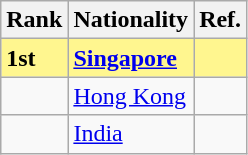<table class="wikitable">
<tr>
<th>Rank</th>
<th>Nationality</th>
<th>Ref.</th>
</tr>
<tr bgcolor="#FFF68F">
<td><strong>1st</strong></td>
<td> <strong><a href='#'>Singapore</a></strong></td>
<td></td>
</tr>
<tr>
<td></td>
<td> <a href='#'>Hong Kong</a></td>
<td></td>
</tr>
<tr>
<td></td>
<td> <a href='#'>India</a></td>
<td></td>
</tr>
</table>
